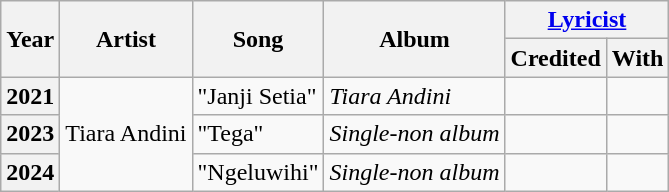<table class="wikitable plainrowheaders">
<tr>
<th rowspan="2">Year</th>
<th rowspan="2">Artist</th>
<th rowspan="2">Song</th>
<th rowspan="2">Album</th>
<th colspan="2"><a href='#'>Lyricist</a></th>
</tr>
<tr>
<th>Credited</th>
<th>With</th>
</tr>
<tr>
<th scope="row">2021</th>
<td rowspan="4">Tiara Andini</td>
<td>"Janji Setia"</td>
<td><em>Tiara Andini</em></td>
<td></td>
<td style="text-align:center"></td>
</tr>
<tr>
<th scope="row">2023</th>
<td>"Tega"</td>
<td><em>Single-non album</em></td>
<td></td>
<td style="text-align:center"></td>
</tr>
<tr>
<th scope="row">2024</th>
<td>"Ngeluwihi"</td>
<td><em>Single-non album</em></td>
<td></td>
<td style="text-align:center"></td>
</tr>
</table>
